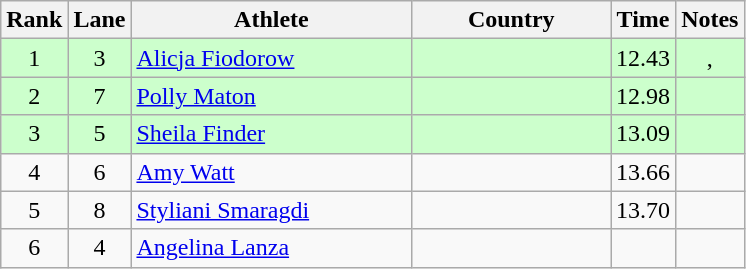<table class="wikitable sortable" style="text-align:center">
<tr>
<th>Rank</th>
<th>Lane</th>
<th style="width:180px">Athlete</th>
<th style="width:125px">Country</th>
<th>Time</th>
<th>Notes</th>
</tr>
<tr style="background-color:#ccffcc">
<td>1</td>
<td>3</td>
<td style="text-align:left;"><a href='#'>Alicja Fiodorow</a></td>
<td style="text-align:left;"></td>
<td>12.43</td>
<td>, </td>
</tr>
<tr style="background-color:#ccffcc">
<td>2</td>
<td>7</td>
<td style="text-align:left;"><a href='#'>Polly Maton</a></td>
<td style="text-align:left;"></td>
<td>12.98</td>
<td></td>
</tr>
<tr style="background-color:#ccffcc">
<td>3</td>
<td>5</td>
<td style="text-align:left;"><a href='#'>Sheila Finder</a></td>
<td style="text-align:left;"></td>
<td>13.09</td>
<td></td>
</tr>
<tr>
<td>4</td>
<td>6</td>
<td style="text-align:left;"><a href='#'>Amy Watt</a></td>
<td style="text-align:left;"></td>
<td>13.66</td>
<td></td>
</tr>
<tr>
<td>5</td>
<td>8</td>
<td style="text-align:left;"><a href='#'>Styliani Smaragdi</a></td>
<td style="text-align:left;"></td>
<td>13.70</td>
<td></td>
</tr>
<tr>
<td>6</td>
<td>4</td>
<td style="text-align:left;"><a href='#'>Angelina Lanza</a></td>
<td style="text-align:left;"></td>
<td></td>
<td></td>
</tr>
</table>
